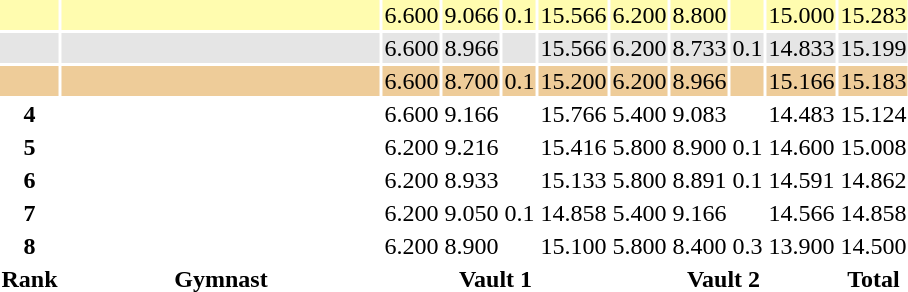<table>
<tr bgcolor=fffcaf>
<td></td>
<td align=left></td>
<td>6.600</td>
<td>9.066</td>
<td>0.1</td>
<td>15.566</td>
<td>6.200</td>
<td>8.800</td>
<td></td>
<td>15.000</td>
<td>15.283</td>
</tr>
<tr bgcolor=e5e5e5>
<td></td>
<td align=left></td>
<td>6.600</td>
<td>8.966</td>
<td></td>
<td>15.566</td>
<td>6.200</td>
<td>8.733</td>
<td>0.1</td>
<td>14.833</td>
<td>15.199</td>
</tr>
<tr bgcolor=eecc99>
<td></td>
<td align=left></td>
<td>6.600</td>
<td>8.700</td>
<td>0.1</td>
<td>15.200</td>
<td>6.200</td>
<td>8.966</td>
<td></td>
<td>15.166</td>
<td>15.183</td>
</tr>
<tr>
<th>4</th>
<td align=left></td>
<td>6.600</td>
<td>9.166</td>
<td></td>
<td>15.766</td>
<td>5.400</td>
<td>9.083</td>
<td></td>
<td>14.483</td>
<td>15.124</td>
</tr>
<tr>
<th>5</th>
<td align=left></td>
<td>6.200</td>
<td>9.216</td>
<td></td>
<td>15.416</td>
<td>5.800</td>
<td>8.900</td>
<td>0.1</td>
<td>14.600</td>
<td>15.008</td>
</tr>
<tr>
<th>6</th>
<td align=left></td>
<td>6.200</td>
<td>8.933</td>
<td></td>
<td>15.133</td>
<td>5.800</td>
<td>8.891</td>
<td>0.1</td>
<td>14.591</td>
<td>14.862</td>
</tr>
<tr>
<th>7</th>
<td align=left></td>
<td>6.200</td>
<td>9.050</td>
<td>0.1</td>
<td>14.858</td>
<td>5.400</td>
<td>9.166</td>
<td></td>
<td>14.566</td>
<td>14.858</td>
</tr>
<tr>
<th>8</th>
<td align=left></td>
<td>6.200</td>
<td>8.900</td>
<td></td>
<td>15.100</td>
<td>5.800</td>
<td>8.400</td>
<td>0.3</td>
<td>13.900</td>
<td>14.500</td>
</tr>
<tr class="sortbottom">
<th scope=col>Rank</th>
<th scope=col width="210">Gymnast</th>
<th scope=col colspan="4">Vault 1</th>
<th scope=col colspan="4">Vault 2</th>
<th scope=col>Total</th>
</tr>
</table>
